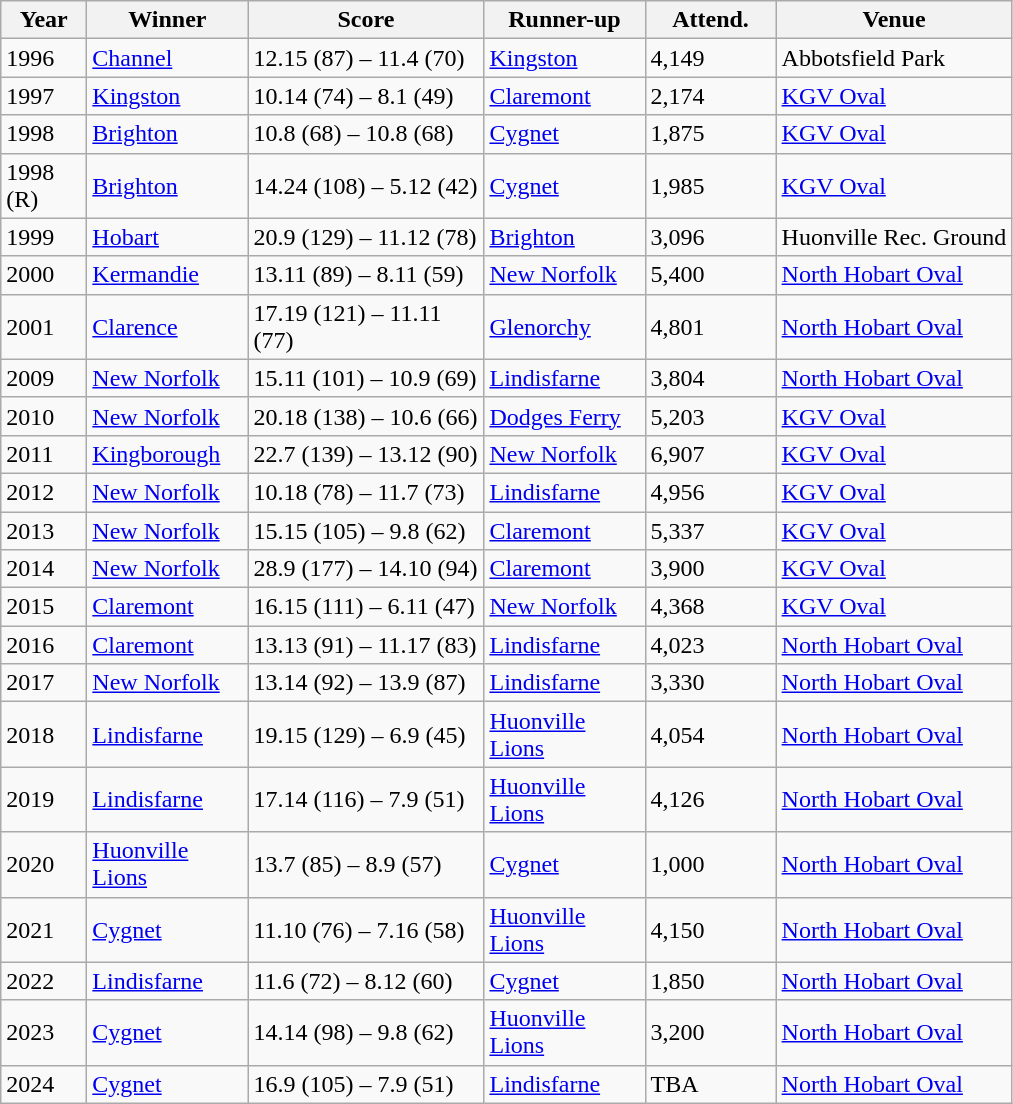<table class="wikitable sortable">
<tr>
<th width=50px>Year</th>
<th width=100px>Winner</th>
<th width=150px>Score</th>
<th width=100px>Runner-up</th>
<th width=80px>Attend.</th>
<th width=150px>Venue</th>
</tr>
<tr>
<td>1996</td>
<td><a href='#'>Channel</a></td>
<td>12.15 (87) – 11.4 (70)</td>
<td><a href='#'>Kingston</a></td>
<td>4,149</td>
<td>Abbotsfield Park</td>
</tr>
<tr>
<td>1997</td>
<td><a href='#'>Kingston</a></td>
<td>10.14 (74) – 8.1 (49)</td>
<td><a href='#'>Claremont</a></td>
<td>2,174</td>
<td><a href='#'>KGV Oval</a></td>
</tr>
<tr>
<td>1998</td>
<td><a href='#'>Brighton</a></td>
<td>10.8 (68) – 10.8 (68)</td>
<td><a href='#'>Cygnet</a></td>
<td>1,875</td>
<td><a href='#'>KGV Oval</a></td>
</tr>
<tr>
<td>1998 (R)</td>
<td><a href='#'>Brighton</a></td>
<td>14.24 (108) – 5.12 (42)</td>
<td><a href='#'>Cygnet</a></td>
<td>1,985</td>
<td><a href='#'>KGV Oval</a></td>
</tr>
<tr>
<td>1999</td>
<td><a href='#'>Hobart</a></td>
<td>20.9 (129) – 11.12 (78)</td>
<td><a href='#'>Brighton</a></td>
<td>3,096</td>
<td>Huonville Rec. Ground</td>
</tr>
<tr>
<td>2000</td>
<td><a href='#'>Kermandie</a></td>
<td>13.11 (89) – 8.11 (59)</td>
<td><a href='#'>New Norfolk</a></td>
<td>5,400</td>
<td><a href='#'>North Hobart Oval</a></td>
</tr>
<tr>
<td>2001</td>
<td><a href='#'>Clarence</a></td>
<td>17.19 (121) – 11.11 (77)</td>
<td><a href='#'>Glenorchy</a></td>
<td>4,801</td>
<td><a href='#'>North Hobart Oval</a></td>
</tr>
<tr>
<td>2009</td>
<td><a href='#'>New Norfolk</a></td>
<td>15.11 (101) – 10.9 (69)</td>
<td><a href='#'>Lindisfarne</a></td>
<td>3,804</td>
<td><a href='#'>North Hobart Oval</a></td>
</tr>
<tr>
<td>2010</td>
<td><a href='#'>New Norfolk</a></td>
<td>20.18 (138) – 10.6 (66)</td>
<td><a href='#'>Dodges Ferry</a></td>
<td>5,203</td>
<td><a href='#'>KGV Oval</a></td>
</tr>
<tr>
<td>2011</td>
<td><a href='#'>Kingborough</a></td>
<td>22.7 (139) – 13.12 (90)</td>
<td><a href='#'>New Norfolk</a></td>
<td>6,907</td>
<td><a href='#'>KGV Oval</a></td>
</tr>
<tr>
<td>2012</td>
<td><a href='#'>New Norfolk</a></td>
<td>10.18 (78) – 11.7 (73)</td>
<td><a href='#'>Lindisfarne</a></td>
<td>4,956</td>
<td><a href='#'>KGV Oval</a></td>
</tr>
<tr>
<td>2013</td>
<td><a href='#'>New Norfolk</a></td>
<td>15.15 (105) – 9.8 (62)</td>
<td><a href='#'>Claremont</a></td>
<td>5,337</td>
<td><a href='#'>KGV Oval</a></td>
</tr>
<tr>
<td>2014</td>
<td><a href='#'>New Norfolk</a></td>
<td>28.9 (177) – 14.10 (94)</td>
<td><a href='#'>Claremont</a></td>
<td>3,900</td>
<td><a href='#'>KGV Oval</a></td>
</tr>
<tr>
<td>2015</td>
<td><a href='#'>Claremont</a></td>
<td>16.15 (111) – 6.11 (47)</td>
<td><a href='#'>New Norfolk</a></td>
<td>4,368</td>
<td><a href='#'>KGV Oval</a></td>
</tr>
<tr>
<td>2016</td>
<td><a href='#'>Claremont</a></td>
<td>13.13 (91) – 11.17 (83)</td>
<td><a href='#'>Lindisfarne</a></td>
<td>4,023</td>
<td><a href='#'>North Hobart Oval</a></td>
</tr>
<tr>
<td>2017</td>
<td><a href='#'>New Norfolk</a></td>
<td>13.14 (92) – 13.9 (87)</td>
<td><a href='#'>Lindisfarne</a></td>
<td>3,330</td>
<td><a href='#'>North Hobart Oval</a></td>
</tr>
<tr>
<td>2018</td>
<td><a href='#'>Lindisfarne</a></td>
<td>19.15 (129) – 6.9 (45)</td>
<td><a href='#'>Huonville Lions</a></td>
<td>4,054</td>
<td><a href='#'>North Hobart Oval</a></td>
</tr>
<tr>
<td>2019</td>
<td><a href='#'>Lindisfarne</a></td>
<td>17.14 (116) – 7.9 (51)</td>
<td><a href='#'>Huonville Lions</a></td>
<td>4,126</td>
<td><a href='#'>North Hobart Oval</a></td>
</tr>
<tr>
<td>2020</td>
<td><a href='#'>Huonville Lions</a></td>
<td>13.7 (85) – 8.9 (57)</td>
<td><a href='#'>Cygnet</a></td>
<td>1,000</td>
<td><a href='#'>North Hobart Oval</a></td>
</tr>
<tr>
<td>2021</td>
<td><a href='#'>Cygnet</a></td>
<td>11.10 (76) – 7.16 (58)</td>
<td><a href='#'>Huonville Lions</a></td>
<td>4,150</td>
<td><a href='#'>North Hobart Oval</a></td>
</tr>
<tr>
<td>2022</td>
<td><a href='#'>Lindisfarne</a></td>
<td>11.6 (72) – 8.12 (60)</td>
<td><a href='#'>Cygnet</a></td>
<td>1,850</td>
<td><a href='#'>North Hobart Oval</a></td>
</tr>
<tr>
<td>2023</td>
<td><a href='#'>Cygnet</a></td>
<td>14.14 (98) – 9.8 (62)</td>
<td><a href='#'>Huonville Lions</a></td>
<td>3,200</td>
<td><a href='#'>North Hobart Oval</a></td>
</tr>
<tr>
<td>2024</td>
<td><a href='#'>Cygnet</a></td>
<td>16.9 (105) – 7.9 (51)</td>
<td><a href='#'>Lindisfarne</a></td>
<td>TBA</td>
<td><a href='#'>North Hobart Oval</a></td>
</tr>
</table>
